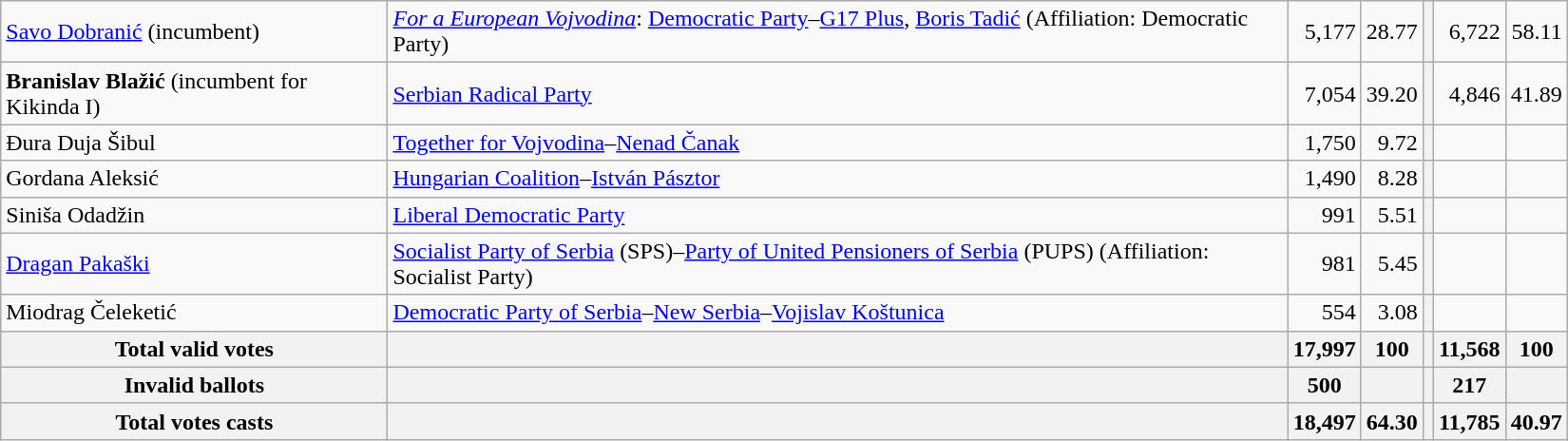<table style="width:1100px;" class="wikitable">
<tr>
<td align="left"><a href='#'>Savo Dobranić</a> (incumbent)</td>
<td align="left"><em><a href='#'>For a European Vojvodina</a></em>: <a href='#'>Democratic Party</a>–<a href='#'>G17 Plus</a>, <a href='#'>Boris Tadić</a> (Affiliation: Democratic Party)</td>
<td align="right">5,177</td>
<td align="right">28.77</td>
<th align="left"></th>
<td align="right">6,722</td>
<td align="right">58.11</td>
</tr>
<tr>
<td align="left"><strong>Branislav Blažić</strong> (incumbent for Kikinda I)</td>
<td align="left"><a href='#'>Serbian Radical Party</a></td>
<td align="right">7,054</td>
<td align="right">39.20</td>
<th align="left"></th>
<td align="right">4,846</td>
<td align="right">41.89</td>
</tr>
<tr>
<td align="left">Đura Duja Šibul</td>
<td align="left"><a href='#'>Together for Vojvodina</a>–<a href='#'>Nenad Čanak</a></td>
<td align="right">1,750</td>
<td align="right">9.72</td>
<th align="left"></th>
<td align="right"></td>
<td align="right"></td>
</tr>
<tr>
<td align="left">Gordana Aleksić</td>
<td align="left"><a href='#'>Hungarian Coalition</a>–<a href='#'>István Pásztor</a></td>
<td align="right">1,490</td>
<td align="right">8.28</td>
<th align="left"></th>
<td align="right"></td>
<td align="right"></td>
</tr>
<tr>
<td align="left">Siniša Odadžin</td>
<td align="left"><a href='#'>Liberal Democratic Party</a></td>
<td align="right">991</td>
<td align="right">5.51</td>
<th align="left"></th>
<td align="right"></td>
<td align="right"></td>
</tr>
<tr>
<td align="left"><a href='#'>Dragan Pakaški</a></td>
<td align="left"><a href='#'>Socialist Party of Serbia</a> (SPS)–<a href='#'>Party of United Pensioners of Serbia</a> (PUPS) (Affiliation: Socialist Party)</td>
<td align="right">981</td>
<td align="right">5.45</td>
<th align="left"></th>
<td align="right"></td>
<td align="right"></td>
</tr>
<tr>
<td align="left">Miodrag Čeleketić</td>
<td align="left"><a href='#'>Democratic Party of Serbia</a>–<a href='#'>New Serbia</a>–<a href='#'>Vojislav Koštunica</a></td>
<td align="right">554</td>
<td align="right">3.08</td>
<th align="left"></th>
<td align="right"></td>
<td align="right"></td>
</tr>
<tr>
<th align="left">Total valid votes</th>
<th align="left"></th>
<th align="right">17,997</th>
<th align="right">100</th>
<th align="left"></th>
<th align="right">11,568</th>
<th align="right">100</th>
</tr>
<tr>
<th align="left">Invalid ballots</th>
<th align="left"></th>
<th align="right">500</th>
<th align="right"></th>
<th align="left"></th>
<th align="right">217</th>
<th align="right"></th>
</tr>
<tr>
<th align="left">Total votes casts</th>
<th align="left"></th>
<th align="right">18,497</th>
<th align="right">64.30</th>
<th align="left"></th>
<th align="right">11,785</th>
<th align="right">40.97</th>
</tr>
</table>
